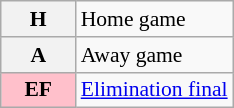<table class="wikitable plainrowheaders" style="font-size:90%;">
<tr>
<th scope=row><strong>H</strong></th>
<td>Home game</td>
</tr>
<tr>
<th scope=row><strong>A</strong></th>
<td>Away game</td>
</tr>
<tr>
<th scope=row style="background:#FFC0CB; border:1px solid #aaa; width:3em;">EF</th>
<td><a href='#'>Elimination final</a></td>
</tr>
</table>
